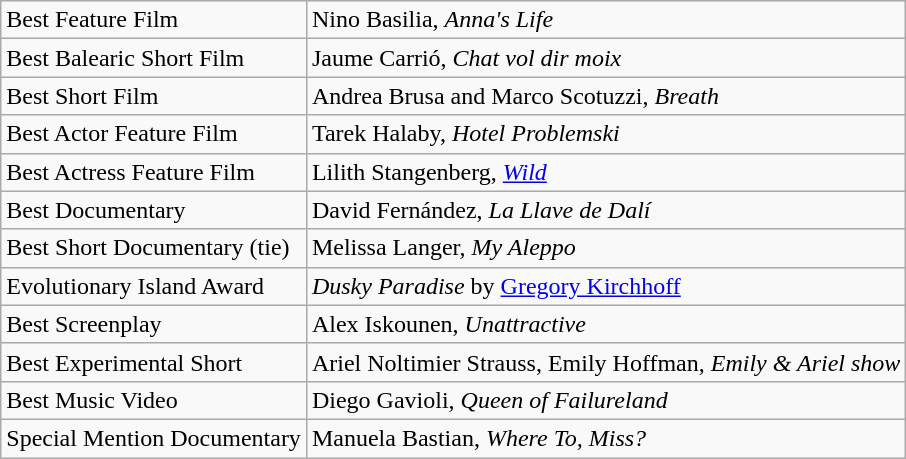<table class="wikitable">
<tr>
<td>Best Feature Film</td>
<td>Nino Basilia, <em>Anna's Life</em></td>
</tr>
<tr>
<td>Best Balearic Short Film</td>
<td>Jaume Carrió, <em>Chat vol dir moix</em></td>
</tr>
<tr>
<td>Best Short Film</td>
<td>Andrea Brusa and Marco Scotuzzi, <em>Breath</em></td>
</tr>
<tr>
<td>Best Actor Feature Film</td>
<td>Tarek Halaby, <em>Hotel Problemski</em></td>
</tr>
<tr>
<td>Best Actress Feature Film</td>
<td>Lilith Stangenberg, <em><a href='#'>Wild</a></em></td>
</tr>
<tr>
<td>Best Documentary</td>
<td>David Fernández, <em>La Llave de Dalí</em></td>
</tr>
<tr>
<td>Best Short Documentary (tie)</td>
<td>Melissa Langer, <em>My Aleppo</em></td>
</tr>
<tr>
<td>Evolutionary Island Award</td>
<td><em>Dusky Paradise</em> by <a href='#'>Gregory Kirchhoff</a></td>
</tr>
<tr>
<td>Best Screenplay</td>
<td>Alex Iskounen, <em>Unattractive</em></td>
</tr>
<tr>
<td>Best Experimental Short</td>
<td>Ariel Noltimier Strauss, Emily Hoffman, <em>Emily & Ariel show</em></td>
</tr>
<tr>
<td>Best Music Video</td>
<td>Diego Gavioli, <em>Queen of Failureland</em></td>
</tr>
<tr>
<td>Special Mention Documentary</td>
<td>Manuela Bastian, <em>Where To, Miss?</em></td>
</tr>
</table>
